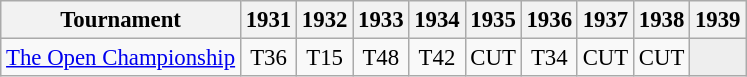<table class="wikitable" style="font-size:95%;text-align:center;">
<tr>
<th>Tournament</th>
<th>1931</th>
<th>1932</th>
<th>1933</th>
<th>1934</th>
<th>1935</th>
<th>1936</th>
<th>1937</th>
<th>1938</th>
<th>1939</th>
</tr>
<tr>
<td align=left><a href='#'>The Open Championship</a></td>
<td>T36</td>
<td>T15</td>
<td>T48</td>
<td>T42</td>
<td>CUT</td>
<td>T34</td>
<td>CUT</td>
<td>CUT</td>
<td style="background:#eeeeee;"></td>
</tr>
</table>
